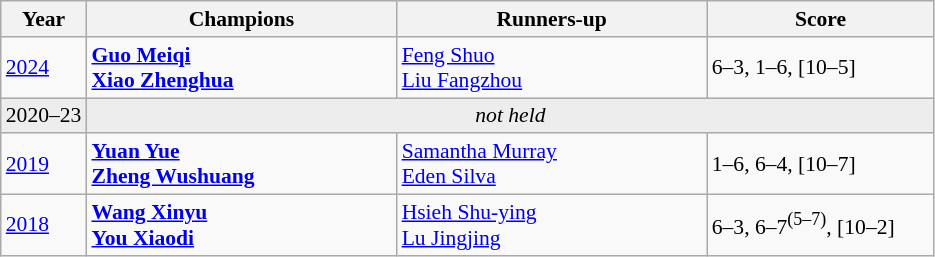<table class="wikitable" style="font-size:90%">
<tr>
<th>Year</th>
<th width="200">Champions</th>
<th width="200">Runners-up</th>
<th width="145">Score</th>
</tr>
<tr>
<td><a href='#'>2024</a></td>
<td> <strong><a href='#'>Guo Meiqi</a></strong><br> <strong><a href='#'>Xiao Zhenghua</a></strong></td>
<td> <a href='#'>Feng Shuo</a><br> <a href='#'>Liu Fangzhou</a></td>
<td>6–3, 1–6, [10–5]</td>
</tr>
<tr>
<td style="background:#ededed">2020–23</td>
<td colspan=3 align=center style="background:#ededed"><em>not held</em></td>
</tr>
<tr>
<td><a href='#'>2019</a></td>
<td> <strong><a href='#'>Yuan Yue</a></strong><br> <strong><a href='#'>Zheng Wushuang</a></strong></td>
<td> <a href='#'>Samantha Murray</a><br> <a href='#'>Eden Silva</a></td>
<td>1–6, 6–4, [10–7]</td>
</tr>
<tr>
<td><a href='#'>2018</a></td>
<td> <strong><a href='#'>Wang Xinyu</a></strong><br> <strong><a href='#'>You Xiaodi</a></strong></td>
<td> <a href='#'>Hsieh Shu-ying</a><br> <a href='#'>Lu Jingjing</a></td>
<td>6–3, 6–7<sup>(5–7)</sup>, [10–2]</td>
</tr>
</table>
